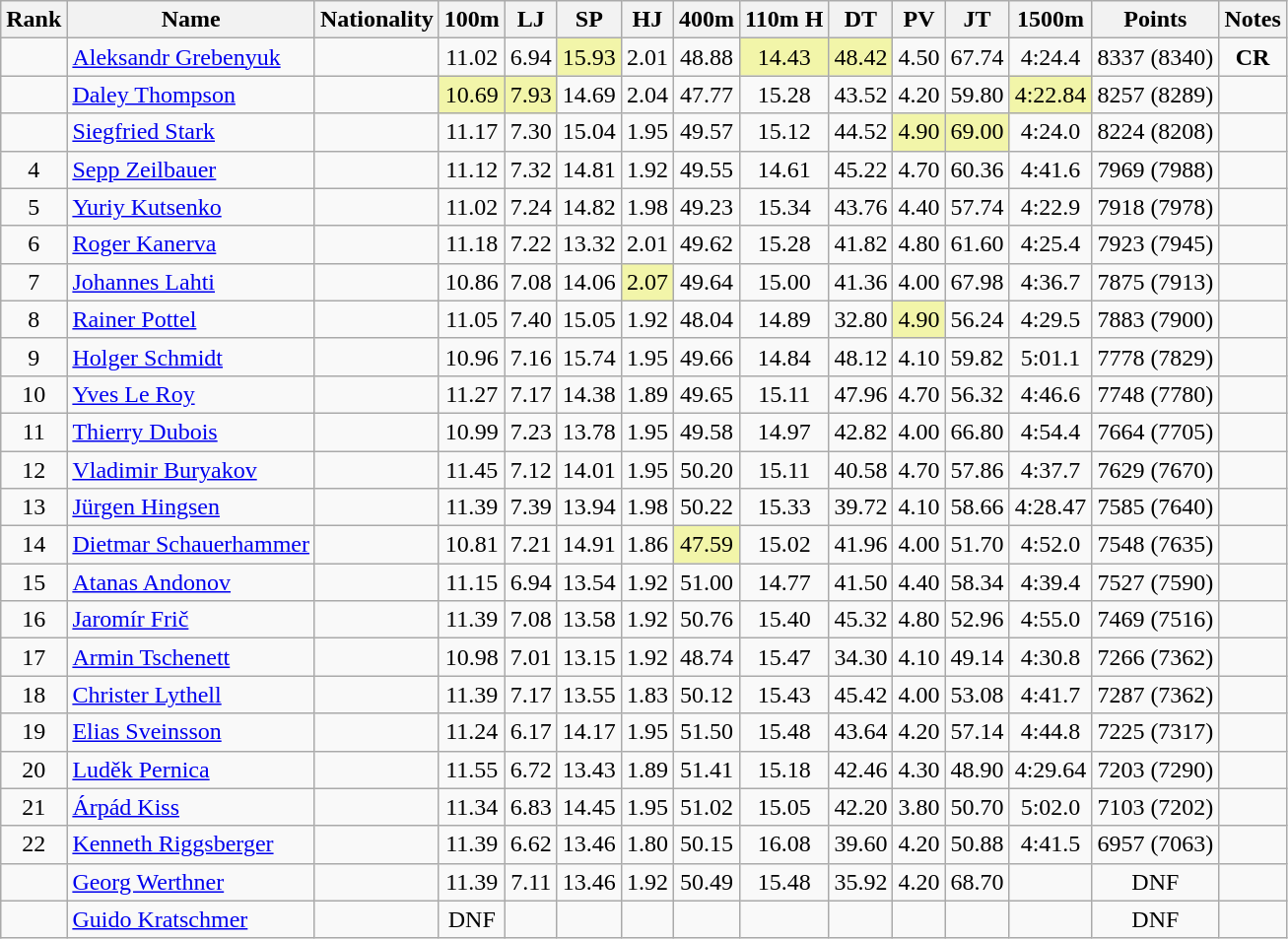<table class="wikitable sortable" style="text-align:center">
<tr>
<th>Rank</th>
<th>Name</th>
<th>Nationality</th>
<th>100m</th>
<th>LJ</th>
<th>SP</th>
<th>HJ</th>
<th>400m</th>
<th>110m H</th>
<th>DT</th>
<th>PV</th>
<th>JT</th>
<th>1500m</th>
<th>Points</th>
<th>Notes</th>
</tr>
<tr>
<td></td>
<td align=left><a href='#'>Aleksandr Grebenyuk</a></td>
<td align=left></td>
<td>11.02</td>
<td>6.94</td>
<td bgcolor=#F2F5A9>15.93</td>
<td>2.01</td>
<td>48.88</td>
<td bgcolor=#F2F5A9>14.43</td>
<td bgcolor=#F2F5A9>48.42</td>
<td>4.50</td>
<td>67.74</td>
<td>4:24.4</td>
<td>8337 (8340)</td>
<td><strong>CR</strong></td>
</tr>
<tr>
<td></td>
<td align=left><a href='#'>Daley Thompson</a></td>
<td align=left></td>
<td bgcolor=#F2F5A9>10.69</td>
<td bgcolor=#F2F5A9>7.93</td>
<td>14.69</td>
<td>2.04</td>
<td>47.77</td>
<td>15.28</td>
<td>43.52</td>
<td>4.20</td>
<td>59.80</td>
<td bgcolor=#F2F5A9>4:22.84</td>
<td>8257 (8289)</td>
<td></td>
</tr>
<tr>
<td></td>
<td align=left><a href='#'>Siegfried Stark</a></td>
<td align=left></td>
<td>11.17</td>
<td>7.30</td>
<td>15.04</td>
<td>1.95</td>
<td>49.57</td>
<td>15.12</td>
<td>44.52</td>
<td bgcolor=#F2F5A9>4.90</td>
<td bgcolor=#F2F5A9>69.00</td>
<td>4:24.0</td>
<td>8224 (8208)</td>
<td></td>
</tr>
<tr>
<td>4</td>
<td align=left><a href='#'>Sepp Zeilbauer</a></td>
<td align=left></td>
<td>11.12</td>
<td>7.32</td>
<td>14.81</td>
<td>1.92</td>
<td>49.55</td>
<td>14.61</td>
<td>45.22</td>
<td>4.70</td>
<td>60.36</td>
<td>4:41.6</td>
<td>7969 (7988)</td>
<td></td>
</tr>
<tr>
<td>5</td>
<td align=left><a href='#'>Yuriy Kutsenko</a></td>
<td align=left></td>
<td>11.02</td>
<td>7.24</td>
<td>14.82</td>
<td>1.98</td>
<td>49.23</td>
<td>15.34</td>
<td>43.76</td>
<td>4.40</td>
<td>57.74</td>
<td>4:22.9</td>
<td>7918 (7978)</td>
<td></td>
</tr>
<tr>
<td>6</td>
<td align=left><a href='#'>Roger Kanerva</a></td>
<td align=left></td>
<td>11.18</td>
<td>7.22</td>
<td>13.32</td>
<td>2.01</td>
<td>49.62</td>
<td>15.28</td>
<td>41.82</td>
<td>4.80</td>
<td>61.60</td>
<td>4:25.4</td>
<td>7923 (7945)</td>
<td></td>
</tr>
<tr>
<td>7</td>
<td align=left><a href='#'>Johannes Lahti</a></td>
<td align=left></td>
<td>10.86</td>
<td>7.08</td>
<td>14.06</td>
<td bgcolor=#F2F5A9>2.07</td>
<td>49.64</td>
<td>15.00</td>
<td>41.36</td>
<td>4.00</td>
<td>67.98</td>
<td>4:36.7</td>
<td>7875 (7913)</td>
<td></td>
</tr>
<tr>
<td>8</td>
<td align=left><a href='#'>Rainer Pottel</a></td>
<td align=left></td>
<td>11.05</td>
<td>7.40</td>
<td>15.05</td>
<td>1.92</td>
<td>48.04</td>
<td>14.89</td>
<td>32.80</td>
<td bgcolor=#F2F5A9>4.90</td>
<td>56.24</td>
<td>4:29.5</td>
<td>7883 (7900)</td>
<td></td>
</tr>
<tr>
<td>9</td>
<td align=left><a href='#'>Holger Schmidt</a></td>
<td align=left></td>
<td>10.96</td>
<td>7.16</td>
<td>15.74</td>
<td>1.95</td>
<td>49.66</td>
<td>14.84</td>
<td>48.12</td>
<td>4.10</td>
<td>59.82</td>
<td>5:01.1</td>
<td>7778 (7829)</td>
<td></td>
</tr>
<tr>
<td>10</td>
<td align=left><a href='#'>Yves Le Roy</a></td>
<td align=left></td>
<td>11.27</td>
<td>7.17</td>
<td>14.38</td>
<td>1.89</td>
<td>49.65</td>
<td>15.11</td>
<td>47.96</td>
<td>4.70</td>
<td>56.32</td>
<td>4:46.6</td>
<td>7748 (7780)</td>
<td></td>
</tr>
<tr>
<td>11</td>
<td align=left><a href='#'>Thierry Dubois</a></td>
<td align=left></td>
<td>10.99</td>
<td>7.23</td>
<td>13.78</td>
<td>1.95</td>
<td>49.58</td>
<td>14.97</td>
<td>42.82</td>
<td>4.00</td>
<td>66.80</td>
<td>4:54.4</td>
<td>7664 (7705)</td>
<td></td>
</tr>
<tr>
<td>12</td>
<td align=left><a href='#'>Vladimir Buryakov</a></td>
<td align=left></td>
<td>11.45</td>
<td>7.12</td>
<td>14.01</td>
<td>1.95</td>
<td>50.20</td>
<td>15.11</td>
<td>40.58</td>
<td>4.70</td>
<td>57.86</td>
<td>4:37.7</td>
<td>7629 (7670)</td>
<td></td>
</tr>
<tr>
<td>13</td>
<td align=left><a href='#'>Jürgen Hingsen</a></td>
<td align=left></td>
<td>11.39</td>
<td>7.39</td>
<td>13.94</td>
<td>1.98</td>
<td>50.22</td>
<td>15.33</td>
<td>39.72</td>
<td>4.10</td>
<td>58.66</td>
<td>4:28.47</td>
<td>7585 (7640)</td>
<td></td>
</tr>
<tr>
<td>14</td>
<td align=left><a href='#'>Dietmar Schauerhammer</a></td>
<td align=left></td>
<td>10.81</td>
<td>7.21</td>
<td>14.91</td>
<td>1.86</td>
<td bgcolor=#F2F5A9>47.59</td>
<td>15.02</td>
<td>41.96</td>
<td>4.00</td>
<td>51.70</td>
<td>4:52.0</td>
<td>7548 (7635)</td>
<td></td>
</tr>
<tr>
<td>15</td>
<td align=left><a href='#'>Atanas Andonov</a></td>
<td align=left></td>
<td>11.15</td>
<td>6.94</td>
<td>13.54</td>
<td>1.92</td>
<td>51.00</td>
<td>14.77</td>
<td>41.50</td>
<td>4.40</td>
<td>58.34</td>
<td>4:39.4</td>
<td>7527 (7590)</td>
<td></td>
</tr>
<tr>
<td>16</td>
<td align=left><a href='#'>Jaromír Frič</a></td>
<td align=left></td>
<td>11.39</td>
<td>7.08</td>
<td>13.58</td>
<td>1.92</td>
<td>50.76</td>
<td>15.40</td>
<td>45.32</td>
<td>4.80</td>
<td>52.96</td>
<td>4:55.0</td>
<td>7469 (7516)</td>
<td></td>
</tr>
<tr>
<td>17</td>
<td align=left><a href='#'>Armin Tschenett</a></td>
<td align=left></td>
<td>10.98</td>
<td>7.01</td>
<td>13.15</td>
<td>1.92</td>
<td>48.74</td>
<td>15.47</td>
<td>34.30</td>
<td>4.10</td>
<td>49.14</td>
<td>4:30.8</td>
<td>7266 (7362)</td>
<td></td>
</tr>
<tr>
<td>18</td>
<td align=left><a href='#'>Christer Lythell</a></td>
<td align=left></td>
<td>11.39</td>
<td>7.17</td>
<td>13.55</td>
<td>1.83</td>
<td>50.12</td>
<td>15.43</td>
<td>45.42</td>
<td>4.00</td>
<td>53.08</td>
<td>4:41.7</td>
<td>7287 (7362)</td>
<td></td>
</tr>
<tr>
<td>19</td>
<td align=left><a href='#'>Elias Sveinsson</a></td>
<td align=left></td>
<td>11.24</td>
<td>6.17</td>
<td>14.17</td>
<td>1.95</td>
<td>51.50</td>
<td>15.48</td>
<td>43.64</td>
<td>4.20</td>
<td>57.14</td>
<td>4:44.8</td>
<td>7225 (7317)</td>
<td></td>
</tr>
<tr>
<td>20</td>
<td align=left><a href='#'>Luděk Pernica</a></td>
<td align=left></td>
<td>11.55</td>
<td>6.72</td>
<td>13.43</td>
<td>1.89</td>
<td>51.41</td>
<td>15.18</td>
<td>42.46</td>
<td>4.30</td>
<td>48.90</td>
<td>4:29.64</td>
<td>7203 (7290)</td>
<td></td>
</tr>
<tr>
<td>21</td>
<td align=left><a href='#'>Árpád Kiss</a></td>
<td align=left></td>
<td>11.34</td>
<td>6.83</td>
<td>14.45</td>
<td>1.95</td>
<td>51.02</td>
<td>15.05</td>
<td>42.20</td>
<td>3.80</td>
<td>50.70</td>
<td>5:02.0</td>
<td>7103 (7202)</td>
<td></td>
</tr>
<tr>
<td>22</td>
<td align=left><a href='#'>Kenneth Riggsberger</a></td>
<td align=left></td>
<td>11.39</td>
<td>6.62</td>
<td>13.46</td>
<td>1.80</td>
<td>50.15</td>
<td>16.08</td>
<td>39.60</td>
<td>4.20</td>
<td>50.88</td>
<td>4:41.5</td>
<td>6957 (7063)</td>
<td></td>
</tr>
<tr>
<td></td>
<td align=left><a href='#'>Georg Werthner</a></td>
<td align=left></td>
<td>11.39</td>
<td>7.11</td>
<td>13.46</td>
<td>1.92</td>
<td>50.49</td>
<td>15.48</td>
<td>35.92</td>
<td>4.20</td>
<td>68.70</td>
<td></td>
<td>DNF</td>
<td></td>
</tr>
<tr>
<td></td>
<td align=left><a href='#'>Guido Kratschmer</a></td>
<td align=left></td>
<td>DNF</td>
<td></td>
<td></td>
<td></td>
<td></td>
<td></td>
<td></td>
<td></td>
<td></td>
<td></td>
<td>DNF</td>
<td></td>
</tr>
</table>
